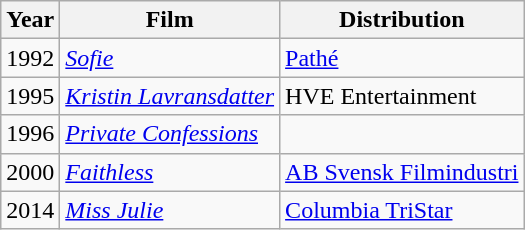<table class="wikitable sortable">
<tr>
<th>Year</th>
<th>Film</th>
<th class="unsortable">Distribution</th>
</tr>
<tr>
<td>1992</td>
<td><em><a href='#'>Sofie</a></em></td>
<td><a href='#'>Pathé</a></td>
</tr>
<tr>
<td>1995</td>
<td><em><a href='#'>Kristin Lavransdatter</a></em></td>
<td>HVE Entertainment</td>
</tr>
<tr>
<td>1996</td>
<td><em><a href='#'>Private Confessions</a></em></td>
<td></td>
</tr>
<tr>
<td>2000</td>
<td><em><a href='#'>Faithless</a></em></td>
<td><a href='#'>AB Svensk Filmindustri</a></td>
</tr>
<tr>
<td>2014</td>
<td><em><a href='#'>Miss Julie</a></em></td>
<td><a href='#'>Columbia TriStar</a></td>
</tr>
</table>
